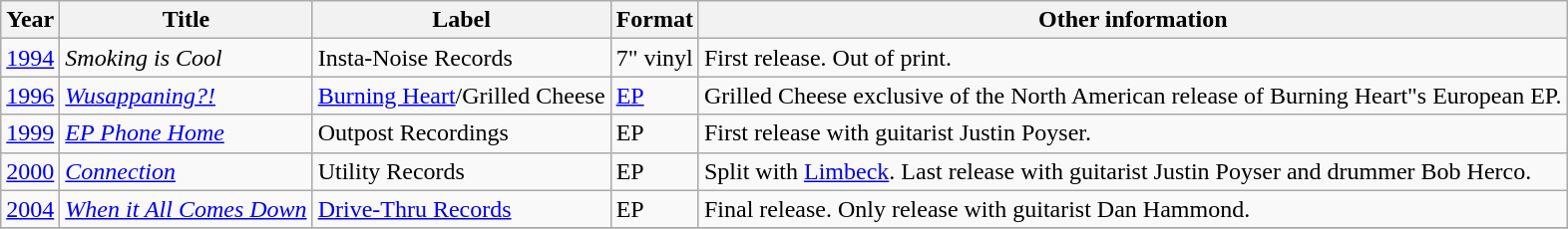<table class="wikitable">
<tr>
<th>Year</th>
<th>Title</th>
<th>Label</th>
<th>Format</th>
<th>Other information</th>
</tr>
<tr>
<td><a href='#'>1994</a></td>
<td><em>Smoking is Cool</em></td>
<td>Insta-Noise Records</td>
<td>7" vinyl</td>
<td>First release. Out of print.</td>
</tr>
<tr>
<td><a href='#'>1996</a></td>
<td><em><a href='#'>Wusappaning?!</a></em></td>
<td><a href='#'>Burning Heart</a>/Grilled Cheese</td>
<td><a href='#'>EP</a></td>
<td>Grilled Cheese exclusive of the North American release of Burning Heart"s European EP.</td>
</tr>
<tr>
<td><a href='#'>1999</a></td>
<td><em><a href='#'>EP Phone Home</a></em></td>
<td>Outpost Recordings</td>
<td>EP</td>
<td>First release with guitarist Justin Poyser.</td>
</tr>
<tr>
<td><a href='#'>2000</a></td>
<td><em><a href='#'>Connection</a></em></td>
<td>Utility Records</td>
<td>EP</td>
<td>Split with <a href='#'>Limbeck</a>. Last release with guitarist Justin Poyser and drummer Bob Herco.</td>
</tr>
<tr>
<td><a href='#'>2004</a></td>
<td><em><a href='#'>When it All Comes Down</a></em></td>
<td><a href='#'>Drive-Thru Records</a></td>
<td>EP</td>
<td>Final release. Only release with guitarist Dan Hammond.</td>
</tr>
<tr>
</tr>
</table>
